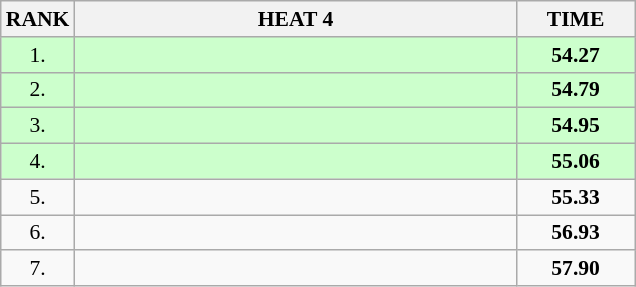<table class="wikitable" style="border-collapse: collapse; font-size: 90%;">
<tr>
<th>RANK</th>
<th style="width: 20em">HEAT 4</th>
<th style="width: 5em">TIME</th>
</tr>
<tr style="background:#ccffcc;">
<td align="center">1.</td>
<td></td>
<td align="center"><strong>54.27</strong></td>
</tr>
<tr style="background:#ccffcc;">
<td align="center">2.</td>
<td></td>
<td align="center"><strong>54.79</strong></td>
</tr>
<tr style="background:#ccffcc;">
<td align="center">3.</td>
<td></td>
<td align="center"><strong>54.95</strong></td>
</tr>
<tr style="background:#ccffcc;">
<td align="center">4.</td>
<td></td>
<td align="center"><strong>55.06</strong></td>
</tr>
<tr>
<td align="center">5.</td>
<td></td>
<td align="center"><strong>55.33</strong></td>
</tr>
<tr>
<td align="center">6.</td>
<td></td>
<td align="center"><strong>56.93</strong></td>
</tr>
<tr>
<td align="center">7.</td>
<td></td>
<td align="center"><strong>57.90</strong></td>
</tr>
</table>
